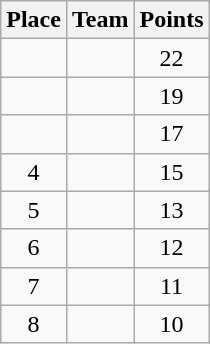<table class="wikitable" style="text-align:center; padding-bottom:0;">
<tr>
<th>Place</th>
<th style="text-align:left;">Team</th>
<th>Points</th>
</tr>
<tr>
<td></td>
<td align=left></td>
<td>22</td>
</tr>
<tr>
<td></td>
<td align=left></td>
<td>19</td>
</tr>
<tr>
<td></td>
<td align=left></td>
<td>17</td>
</tr>
<tr>
<td>4</td>
<td align=left></td>
<td>15</td>
</tr>
<tr>
<td>5</td>
<td align=left></td>
<td>13</td>
</tr>
<tr>
<td>6</td>
<td align=left></td>
<td>12</td>
</tr>
<tr>
<td>7</td>
<td align=left></td>
<td>11</td>
</tr>
<tr>
<td>8</td>
<td align=left></td>
<td>10</td>
</tr>
</table>
